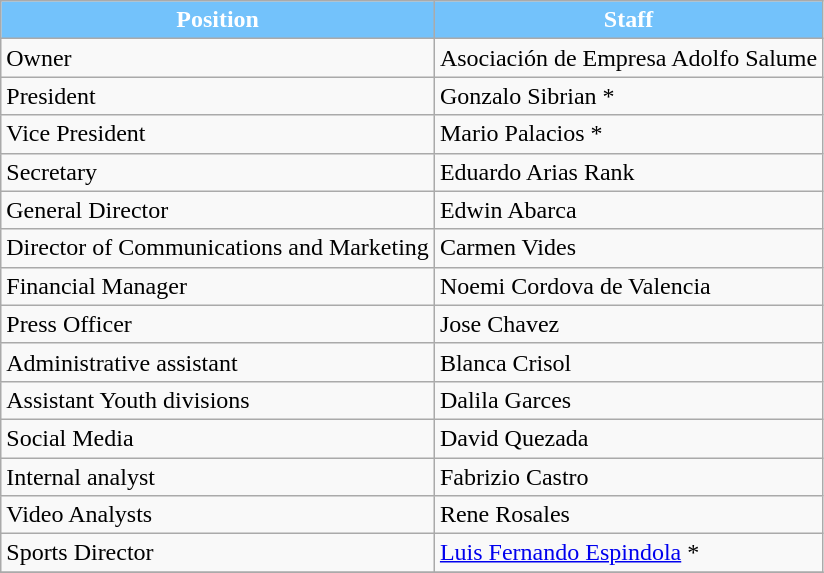<table class="wikitable">
<tr>
<th style="color:White; background:#73C2FB;">Position</th>
<th style="color:White; background:#73C2FB;">Staff</th>
</tr>
<tr>
<td>Owner</td>
<td> Asociación de Empresa Adolfo Salume</td>
</tr>
<tr>
<td>President</td>
<td> Gonzalo Sibrian *</td>
</tr>
<tr>
<td>Vice President</td>
<td> Mario Palacios *</td>
</tr>
<tr>
<td>Secretary</td>
<td> Eduardo Arias Rank</td>
</tr>
<tr>
<td>General Director</td>
<td> Edwin Abarca</td>
</tr>
<tr>
<td>Director of Communications and Marketing</td>
<td> Carmen Vides</td>
</tr>
<tr>
<td>Financial Manager</td>
<td> Noemi Cordova de Valencia</td>
</tr>
<tr>
<td>Press Officer</td>
<td> Jose Chavez</td>
</tr>
<tr>
<td>Administrative assistant</td>
<td> Blanca Crisol</td>
</tr>
<tr>
<td>Assistant Youth divisions</td>
<td> Dalila Garces</td>
</tr>
<tr>
<td>Social Media</td>
<td> David Quezada</td>
</tr>
<tr>
<td>Internal analyst</td>
<td> Fabrizio Castro</td>
</tr>
<tr>
<td>Video Analysts</td>
<td> Rene Rosales</td>
</tr>
<tr>
<td>Sports Director</td>
<td> <a href='#'>Luis Fernando Espindola</a> *</td>
</tr>
<tr>
</tr>
</table>
